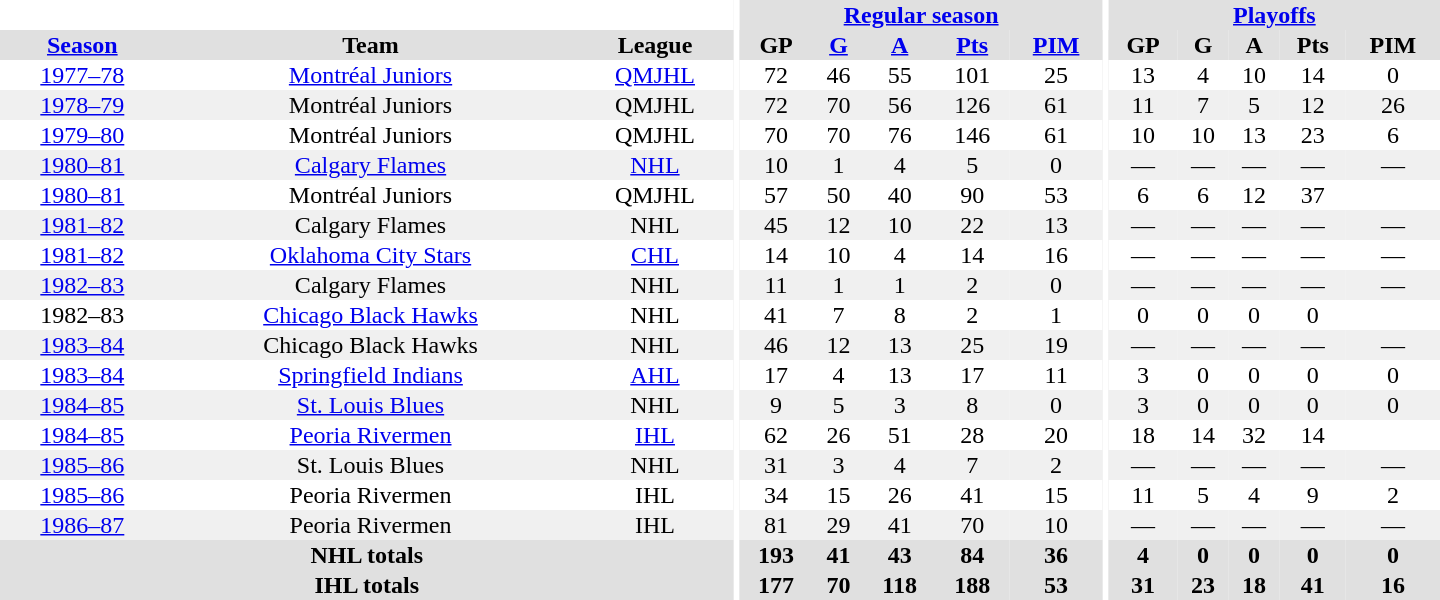<table border="0" cellpadding="1" cellspacing="0" style="text-align:center; width:60em">
<tr bgcolor="#e0e0e0">
<th colspan="3" bgcolor="#ffffff"></th>
<th rowspan="100" bgcolor="#ffffff"></th>
<th colspan="5"><a href='#'>Regular season</a></th>
<th rowspan="100" bgcolor="#ffffff"></th>
<th colspan="5"><a href='#'>Playoffs</a></th>
</tr>
<tr bgcolor="#e0e0e0">
<th><a href='#'>Season</a></th>
<th>Team</th>
<th>League</th>
<th>GP</th>
<th><a href='#'>G</a></th>
<th><a href='#'>A</a></th>
<th><a href='#'>Pts</a></th>
<th><a href='#'>PIM</a></th>
<th>GP</th>
<th>G</th>
<th>A</th>
<th>Pts</th>
<th>PIM</th>
</tr>
<tr>
<td><a href='#'>1977–78</a></td>
<td><a href='#'>Montréal Juniors</a></td>
<td><a href='#'>QMJHL</a></td>
<td>72</td>
<td>46</td>
<td>55</td>
<td>101</td>
<td>25</td>
<td>13</td>
<td>4</td>
<td>10</td>
<td>14</td>
<td>0</td>
</tr>
<tr bgcolor="#f0f0f0">
<td><a href='#'>1978–79</a></td>
<td>Montréal Juniors</td>
<td>QMJHL</td>
<td>72</td>
<td>70</td>
<td>56</td>
<td>126</td>
<td>61</td>
<td>11</td>
<td>7</td>
<td>5</td>
<td>12</td>
<td>26</td>
</tr>
<tr>
<td><a href='#'>1979–80</a></td>
<td>Montréal Juniors</td>
<td>QMJHL</td>
<td>70</td>
<td>70</td>
<td>76</td>
<td>146</td>
<td>61</td>
<td>10</td>
<td>10</td>
<td>13</td>
<td>23</td>
<td>6</td>
</tr>
<tr bgcolor="#f0f0f0">
<td><a href='#'>1980–81</a></td>
<td><a href='#'>Calgary Flames</a></td>
<td><a href='#'>NHL</a></td>
<td>10</td>
<td>1</td>
<td>4</td>
<td>5</td>
<td>0</td>
<td>—</td>
<td>—</td>
<td>—</td>
<td>—</td>
<td>—</td>
</tr>
<tr>
<td><a href='#'>1980–81</a></td>
<td>Montréal Juniors</td>
<td>QMJHL</td>
<td>57</td>
<td>50</td>
<td>40</td>
<td>90</td>
<td>53</td>
<td 7>6</td>
<td>6</td>
<td>12</td>
<td>37</td>
</tr>
<tr bgcolor="#f0f0f0">
<td><a href='#'>1981–82</a></td>
<td>Calgary Flames</td>
<td>NHL</td>
<td>45</td>
<td>12</td>
<td>10</td>
<td>22</td>
<td>13</td>
<td>—</td>
<td>—</td>
<td>—</td>
<td>—</td>
<td>—</td>
</tr>
<tr>
<td><a href='#'>1981–82</a></td>
<td><a href='#'>Oklahoma City Stars</a></td>
<td><a href='#'>CHL</a></td>
<td>14</td>
<td>10</td>
<td>4</td>
<td>14</td>
<td>16</td>
<td>—</td>
<td>—</td>
<td>—</td>
<td>—</td>
<td>—</td>
</tr>
<tr bgcolor="#f0f0f0">
<td><a href='#'>1982–83</a></td>
<td>Calgary Flames</td>
<td>NHL</td>
<td>11</td>
<td>1</td>
<td>1</td>
<td>2</td>
<td>0</td>
<td>—</td>
<td>—</td>
<td>—</td>
<td>—</td>
<td>—</td>
</tr>
<tr>
<td>1982–83</td>
<td><a href='#'>Chicago Black Hawks</a></td>
<td>NHL</td>
<td>41</td>
<td>7</td>
<td>8</td>
<td 15>2</td>
<td>1</td>
<td>0</td>
<td>0</td>
<td>0</td>
<td>0</td>
</tr>
<tr bgcolor="#f0f0f0">
<td><a href='#'>1983–84</a></td>
<td>Chicago Black Hawks</td>
<td>NHL</td>
<td>46</td>
<td>12</td>
<td>13</td>
<td>25</td>
<td>19</td>
<td>—</td>
<td>—</td>
<td>—</td>
<td>—</td>
<td>—</td>
</tr>
<tr>
<td><a href='#'>1983–84</a></td>
<td><a href='#'>Springfield Indians</a></td>
<td><a href='#'>AHL</a></td>
<td>17</td>
<td>4</td>
<td>13</td>
<td>17</td>
<td>11</td>
<td>3</td>
<td>0</td>
<td>0</td>
<td>0</td>
<td>0</td>
</tr>
<tr bgcolor="#f0f0f0">
<td><a href='#'>1984–85</a></td>
<td><a href='#'>St. Louis Blues</a></td>
<td>NHL</td>
<td>9</td>
<td>5</td>
<td>3</td>
<td>8</td>
<td>0</td>
<td>3</td>
<td>0</td>
<td>0</td>
<td>0</td>
<td>0</td>
</tr>
<tr>
<td><a href='#'>1984–85</a></td>
<td><a href='#'>Peoria Rivermen</a></td>
<td><a href='#'>IHL</a></td>
<td>62</td>
<td>26</td>
<td>51</td>
<td 77>28</td>
<td>20</td>
<td>18</td>
<td>14</td>
<td>32</td>
<td>14</td>
</tr>
<tr bgcolor="#f0f0f0">
<td><a href='#'>1985–86</a></td>
<td>St. Louis Blues</td>
<td>NHL</td>
<td>31</td>
<td>3</td>
<td>4</td>
<td>7</td>
<td>2</td>
<td>—</td>
<td>—</td>
<td>—</td>
<td>—</td>
<td>—</td>
</tr>
<tr>
<td><a href='#'>1985–86</a></td>
<td>Peoria Rivermen</td>
<td>IHL</td>
<td>34</td>
<td>15</td>
<td>26</td>
<td>41</td>
<td>15</td>
<td>11</td>
<td>5</td>
<td>4</td>
<td>9</td>
<td>2</td>
</tr>
<tr bgcolor="#f0f0f0">
<td><a href='#'>1986–87</a></td>
<td>Peoria Rivermen</td>
<td>IHL</td>
<td>81</td>
<td>29</td>
<td>41</td>
<td>70</td>
<td>10</td>
<td>—</td>
<td>—</td>
<td>—</td>
<td>—</td>
<td>—</td>
</tr>
<tr bgcolor="#e0e0e0">
<th colspan="3">NHL totals</th>
<th>193</th>
<th>41</th>
<th>43</th>
<th>84</th>
<th>36</th>
<th>4</th>
<th>0</th>
<th>0</th>
<th>0</th>
<th>0</th>
</tr>
<tr bgcolor="#e0e0e0">
<th colspan="3">IHL totals</th>
<th>177</th>
<th>70</th>
<th>118</th>
<th>188</th>
<th>53</th>
<th>31</th>
<th>23</th>
<th>18</th>
<th>41</th>
<th>16</th>
</tr>
</table>
